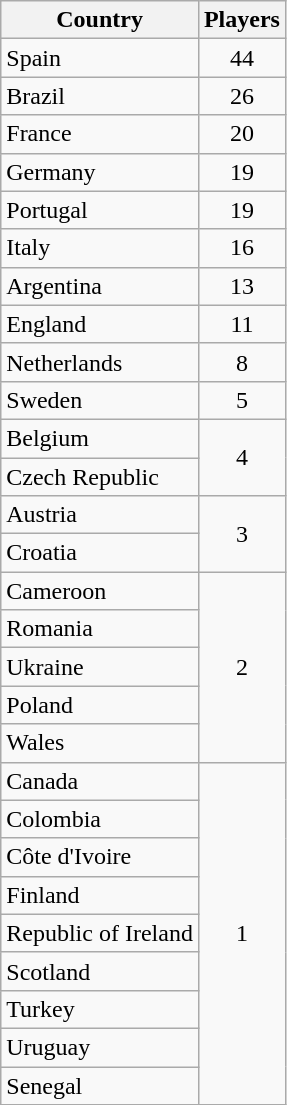<table class="wikitable">
<tr>
<th>Country</th>
<th>Players</th>
</tr>
<tr>
<td> Spain</td>
<td style="text-align:center;">44</td>
</tr>
<tr>
<td> Brazil</td>
<td style="text-align:center;">26</td>
</tr>
<tr>
<td> France</td>
<td style="text-align:center;">20</td>
</tr>
<tr>
<td> Germany</td>
<td style="text-align:center;">19</td>
</tr>
<tr>
<td> Portugal</td>
<td style="text-align:center;">19</td>
</tr>
<tr>
<td> Italy</td>
<td style="text-align:center;">16</td>
</tr>
<tr>
<td> Argentina</td>
<td style="text-align:center;">13</td>
</tr>
<tr>
<td> England</td>
<td style="text-align:center;">11</td>
</tr>
<tr>
<td> Netherlands</td>
<td style="text-align:center;">8</td>
</tr>
<tr>
<td> Sweden</td>
<td style="text-align:center;">5</td>
</tr>
<tr>
<td> Belgium</td>
<td style="text-align:center;" rowspan="2">4</td>
</tr>
<tr>
<td> Czech Republic</td>
</tr>
<tr>
<td> Austria</td>
<td style="text-align:center;" rowspan="2">3</td>
</tr>
<tr>
<td> Croatia</td>
</tr>
<tr>
<td> Cameroon</td>
<td style="text-align:center;" rowspan="5">2</td>
</tr>
<tr>
<td> Romania</td>
</tr>
<tr>
<td> Ukraine</td>
</tr>
<tr>
<td> Poland</td>
</tr>
<tr>
<td> Wales</td>
</tr>
<tr>
<td> Canada</td>
<td style="text-align:center;" rowspan="9">1</td>
</tr>
<tr>
<td> Colombia</td>
</tr>
<tr>
<td> Côte d'Ivoire</td>
</tr>
<tr>
<td> Finland</td>
</tr>
<tr>
<td> Republic of Ireland</td>
</tr>
<tr>
<td> Scotland</td>
</tr>
<tr>
<td> Turkey</td>
</tr>
<tr>
<td> Uruguay</td>
</tr>
<tr>
<td> Senegal</td>
</tr>
</table>
